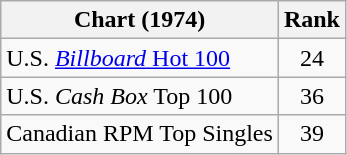<table class="wikitable">
<tr>
<th>Chart (1974)</th>
<th>Rank</th>
</tr>
<tr>
<td>U.S. <a href='#'><em>Billboard</em> Hot 100</a></td>
<td style="text-align:center;">24</td>
</tr>
<tr>
<td>U.S. <em>Cash Box</em> Top 100</td>
<td style="text-align:center;">36</td>
</tr>
<tr>
<td>Canadian RPM Top Singles</td>
<td style="text-align:center;">39</td>
</tr>
</table>
